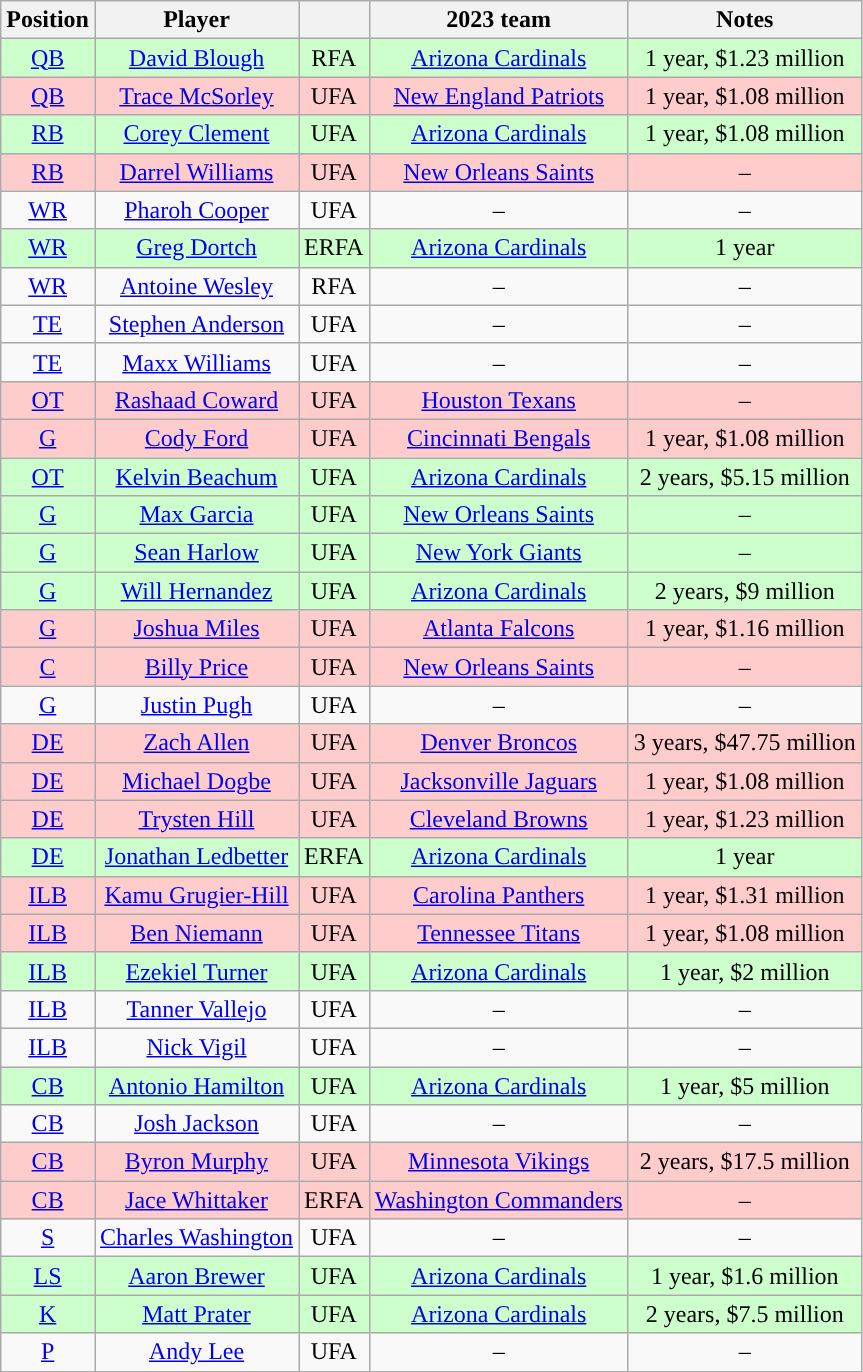<table class="wikitable" style="text-align:center">
<tr>
<th>Position</th>
<th>Player</th>
<th></th>
<th>2023 team</th>
<th>Notes</th>
</tr>
<tr style="background:#cfc">
<td><a href='#'>QB</a></td>
<td><a href='#'>David Blough</a></td>
<td>RFA</td>
<td><a href='#'>Arizona Cardinals</a></td>
<td>1 year, $1.23 million</td>
</tr>
<tr style="background:#fcc">
<td><a href='#'>QB</a></td>
<td><a href='#'>Trace McSorley</a></td>
<td>UFA</td>
<td><a href='#'>New England Patriots</a></td>
<td>1 year, $1.08 million</td>
</tr>
<tr style="background:#cfc">
<td><a href='#'>RB</a></td>
<td><a href='#'>Corey Clement</a></td>
<td>UFA</td>
<td><a href='#'>Arizona Cardinals</a></td>
<td>1 year, $1.08 million</td>
</tr>
<tr style="background:#fcc">
<td><a href='#'>RB</a></td>
<td><a href='#'>Darrel Williams</a></td>
<td>UFA</td>
<td><a href='#'>New Orleans Saints</a></td>
<td>–</td>
</tr>
<tr style="background:">
<td><a href='#'>WR</a></td>
<td><a href='#'>Pharoh Cooper</a></td>
<td>UFA</td>
<td>–</td>
<td>–</td>
</tr>
<tr style="background:#cfc">
<td><a href='#'>WR</a></td>
<td><a href='#'>Greg Dortch</a></td>
<td>ERFA</td>
<td><a href='#'>Arizona Cardinals</a></td>
<td>1 year</td>
</tr>
<tr style="background:">
<td><a href='#'>WR</a></td>
<td><a href='#'>Antoine Wesley</a></td>
<td>RFA</td>
<td>–</td>
<td>–</td>
</tr>
<tr style="background:">
<td><a href='#'>TE</a></td>
<td><a href='#'>Stephen Anderson</a></td>
<td>UFA</td>
<td>–</td>
<td>–</td>
</tr>
<tr style="background:">
<td><a href='#'>TE</a></td>
<td><a href='#'>Maxx Williams</a></td>
<td>UFA</td>
<td>–</td>
<td>–</td>
</tr>
<tr style="background:#fcc">
<td><a href='#'>OT</a></td>
<td><a href='#'>Rashaad Coward</a></td>
<td>UFA</td>
<td><a href='#'>Houston Texans</a></td>
<td>–</td>
</tr>
<tr style="background:#fcc">
<td><a href='#'>G</a></td>
<td><a href='#'>Cody Ford</a></td>
<td>UFA</td>
<td><a href='#'>Cincinnati Bengals</a></td>
<td>1 year, $1.08 million</td>
</tr>
<tr style="background:#cfc">
<td><a href='#'>OT</a></td>
<td><a href='#'>Kelvin Beachum</a></td>
<td>UFA</td>
<td><a href='#'>Arizona Cardinals</a></td>
<td>2 years, $5.15 million</td>
</tr>
<tr style="background:#cfc">
<td><a href='#'>G</a></td>
<td><a href='#'>Max Garcia</a></td>
<td>UFA</td>
<td><a href='#'>New Orleans Saints</a></td>
<td>–</td>
</tr>
<tr style="background:#cfc">
<td><a href='#'>G</a></td>
<td><a href='#'>Sean Harlow</a></td>
<td>UFA</td>
<td><a href='#'>New York Giants</a></td>
<td>–</td>
</tr>
<tr style="background:#cfc">
<td><a href='#'>G</a></td>
<td><a href='#'>Will Hernandez</a></td>
<td>UFA</td>
<td><a href='#'>Arizona Cardinals</a></td>
<td>2 years, $9 million</td>
</tr>
<tr style="background:#fcc">
<td><a href='#'>G</a></td>
<td><a href='#'>Joshua Miles</a></td>
<td>UFA</td>
<td><a href='#'>Atlanta Falcons</a></td>
<td>1 year, $1.16 million</td>
</tr>
<tr style="background:#fcc">
<td><a href='#'>C</a></td>
<td><a href='#'>Billy Price</a></td>
<td>UFA</td>
<td><a href='#'>New Orleans Saints</a></td>
<td>–</td>
</tr>
<tr style="background:">
<td><a href='#'>G</a></td>
<td><a href='#'>Justin Pugh</a></td>
<td>UFA</td>
<td>–</td>
<td>–</td>
</tr>
<tr style="background:#fcc">
<td><a href='#'>DE</a></td>
<td><a href='#'>Zach Allen</a></td>
<td>UFA</td>
<td><a href='#'>Denver Broncos</a></td>
<td>3 years, $47.75 million</td>
</tr>
<tr style="background:#fcc">
<td><a href='#'>DE</a></td>
<td><a href='#'>Michael Dogbe</a></td>
<td>UFA</td>
<td><a href='#'>Jacksonville Jaguars</a></td>
<td>1 year, $1.08 million</td>
</tr>
<tr style="background:#fcc">
<td><a href='#'>DE</a></td>
<td><a href='#'>Trysten Hill</a></td>
<td>UFA</td>
<td><a href='#'>Cleveland Browns</a></td>
<td>1 year, $1.23 million</td>
</tr>
<tr style="background:#cfc">
<td><a href='#'>DE</a></td>
<td><a href='#'>Jonathan Ledbetter</a></td>
<td>ERFA</td>
<td><a href='#'>Arizona Cardinals</a></td>
<td>1 year</td>
</tr>
<tr style="background:#fcc">
<td><a href='#'>ILB</a></td>
<td><a href='#'>Kamu Grugier-Hill</a></td>
<td>UFA</td>
<td><a href='#'>Carolina Panthers</a></td>
<td>1 year, $1.31 million</td>
</tr>
<tr style="background:#fcc">
<td><a href='#'>ILB</a></td>
<td><a href='#'>Ben Niemann</a></td>
<td>UFA</td>
<td><a href='#'>Tennessee Titans</a></td>
<td>1 year, $1.08 million</td>
</tr>
<tr style="background:#cfc">
<td><a href='#'>ILB</a></td>
<td><a href='#'>Ezekiel Turner</a></td>
<td>UFA</td>
<td><a href='#'>Arizona Cardinals</a></td>
<td>1 year, $2 million</td>
</tr>
<tr style="background:">
<td><a href='#'>ILB</a></td>
<td><a href='#'>Tanner Vallejo</a></td>
<td>UFA</td>
<td>–</td>
<td>–</td>
</tr>
<tr style="background:">
<td><a href='#'>ILB</a></td>
<td><a href='#'>Nick Vigil</a></td>
<td>UFA</td>
<td>–</td>
<td>–</td>
</tr>
<tr style="background:#cfc">
<td><a href='#'>CB</a></td>
<td><a href='#'>Antonio Hamilton</a></td>
<td>UFA</td>
<td><a href='#'>Arizona Cardinals</a></td>
<td>1 year, $5 million</td>
</tr>
<tr style="background:">
<td><a href='#'>CB</a></td>
<td><a href='#'>Josh Jackson</a></td>
<td>UFA</td>
<td>–</td>
<td>–</td>
</tr>
<tr style="background:#fcc">
<td><a href='#'>CB</a></td>
<td><a href='#'>Byron Murphy</a></td>
<td>UFA</td>
<td><a href='#'>Minnesota Vikings</a></td>
<td>2 years, $17.5 million</td>
</tr>
<tr style="background:#fcc">
<td><a href='#'>CB</a></td>
<td><a href='#'>Jace Whittaker</a></td>
<td>ERFA</td>
<td><a href='#'>Washington Commanders</a></td>
<td>–</td>
</tr>
<tr style="background:">
<td><a href='#'>S</a></td>
<td><a href='#'>Charles Washington</a></td>
<td>UFA</td>
<td>–</td>
<td>–</td>
</tr>
<tr style="background:#cfc">
<td><a href='#'>LS</a></td>
<td><a href='#'>Aaron Brewer</a></td>
<td>UFA</td>
<td><a href='#'>Arizona Cardinals</a></td>
<td>1 year, $1.6 million</td>
</tr>
<tr style="background:#cfc">
<td><a href='#'>K</a></td>
<td><a href='#'>Matt Prater</a></td>
<td>UFA</td>
<td><a href='#'>Arizona Cardinals</a></td>
<td>2 years, $7.5 million</td>
</tr>
<tr style="background:">
<td><a href='#'>P</a></td>
<td><a href='#'>Andy Lee</a></td>
<td>UFA</td>
<td>–</td>
<td>–</td>
</tr>
</table>
